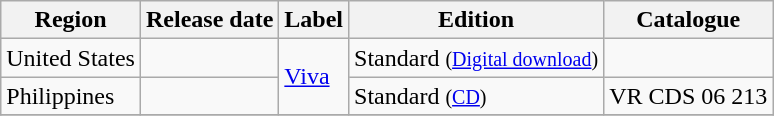<table class="wikitable">
<tr>
<th>Region</th>
<th>Release date</th>
<th>Label</th>
<th>Edition</th>
<th>Catalogue</th>
</tr>
<tr>
<td>United States</td>
<td></td>
<td rowspan="2"><a href='#'>Viva</a></td>
<td>Standard <small>(<a href='#'>Digital download</a>)</small></td>
<td></td>
</tr>
<tr>
<td>Philippines</td>
<td></td>
<td>Standard <small>(<a href='#'>CD</a>)</small></td>
<td>VR CDS 06 213</td>
</tr>
<tr>
</tr>
</table>
